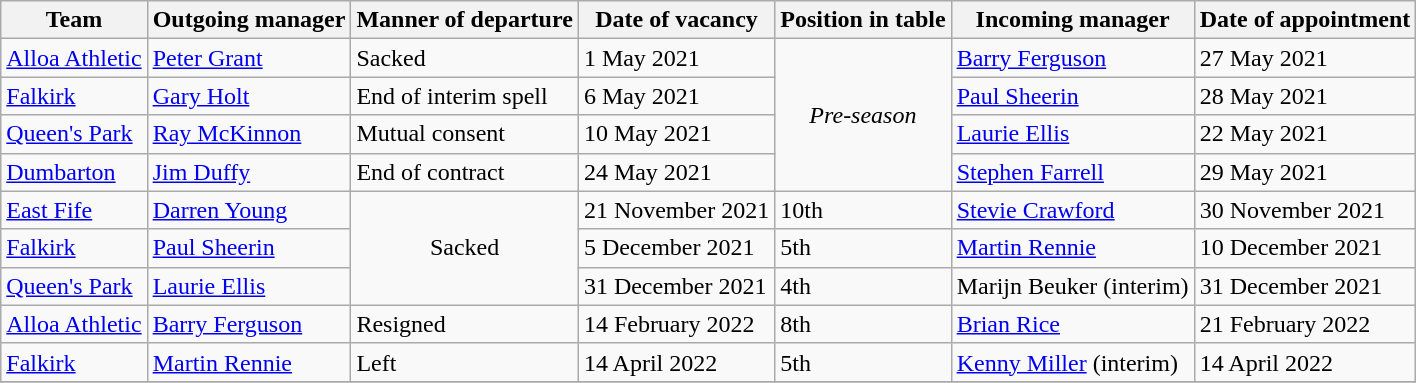<table class="wikitable sortable">
<tr>
<th>Team</th>
<th>Outgoing manager</th>
<th>Manner of departure</th>
<th>Date of vacancy</th>
<th>Position in table</th>
<th>Incoming manager</th>
<th>Date of appointment</th>
</tr>
<tr>
<td><a href='#'>Alloa Athletic</a></td>
<td> <a href='#'>Peter Grant</a></td>
<td>Sacked</td>
<td>1 May 2021</td>
<td align=center rowspan=4><em>Pre-season</em></td>
<td> <a href='#'>Barry Ferguson</a></td>
<td>27 May 2021</td>
</tr>
<tr>
<td><a href='#'>Falkirk</a></td>
<td> <a href='#'>Gary Holt</a></td>
<td>End of interim spell</td>
<td>6 May 2021</td>
<td> <a href='#'>Paul Sheerin</a></td>
<td>28 May 2021</td>
</tr>
<tr>
<td><a href='#'>Queen's Park</a></td>
<td> <a href='#'>Ray McKinnon</a></td>
<td>Mutual consent</td>
<td>10 May 2021</td>
<td> <a href='#'>Laurie Ellis</a></td>
<td>22 May 2021</td>
</tr>
<tr>
<td><a href='#'>Dumbarton</a></td>
<td> <a href='#'>Jim Duffy</a></td>
<td>End of contract</td>
<td>24 May 2021</td>
<td> <a href='#'>Stephen Farrell</a></td>
<td>29 May 2021</td>
</tr>
<tr>
<td><a href='#'>East Fife</a></td>
<td> <a href='#'>Darren Young</a></td>
<td align=center rowspan=3>Sacked</td>
<td>21 November 2021</td>
<td>10th</td>
<td> <a href='#'>Stevie Crawford</a></td>
<td>30 November 2021</td>
</tr>
<tr>
<td><a href='#'>Falkirk</a></td>
<td> <a href='#'>Paul Sheerin</a></td>
<td>5 December 2021</td>
<td>5th</td>
<td> <a href='#'>Martin Rennie</a></td>
<td>10 December 2021</td>
</tr>
<tr>
<td><a href='#'>Queen's Park</a></td>
<td> <a href='#'>Laurie Ellis</a></td>
<td>31 December 2021</td>
<td>4th</td>
<td> Marijn Beuker (interim)</td>
<td>31 December 2021</td>
</tr>
<tr>
<td><a href='#'>Alloa Athletic</a></td>
<td> <a href='#'>Barry Ferguson</a></td>
<td>Resigned</td>
<td>14 February 2022</td>
<td>8th</td>
<td> <a href='#'>Brian Rice</a></td>
<td>21 February 2022</td>
</tr>
<tr>
<td><a href='#'>Falkirk</a></td>
<td> <a href='#'>Martin Rennie</a></td>
<td>Left</td>
<td>14 April 2022</td>
<td>5th</td>
<td> <a href='#'>Kenny Miller</a> (interim)</td>
<td>14 April 2022</td>
</tr>
<tr>
</tr>
</table>
